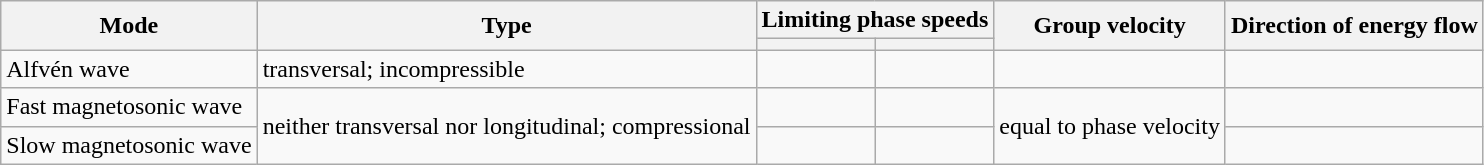<table class="wikitable">
<tr>
<th rowspan=2>Mode</th>
<th rowspan=2>Type</th>
<th colspan=2>Limiting phase speeds</th>
<th rowspan=2>Group velocity</th>
<th rowspan=2>Direction of energy flow</th>
</tr>
<tr>
<th></th>
<th></th>
</tr>
<tr>
<td>Alfvén wave</td>
<td>transversal; incompressible</td>
<td></td>
<td></td>
<td></td>
<td></td>
</tr>
<tr>
<td>Fast magnetosonic wave</td>
<td rowspan=2>neither transversal nor longitudinal; compressional</td>
<td></td>
<td></td>
<td rowspan=2>equal to phase velocity</td>
<td></td>
</tr>
<tr>
<td>Slow magnetosonic wave</td>
<td></td>
<td></td>
<td></td>
</tr>
</table>
